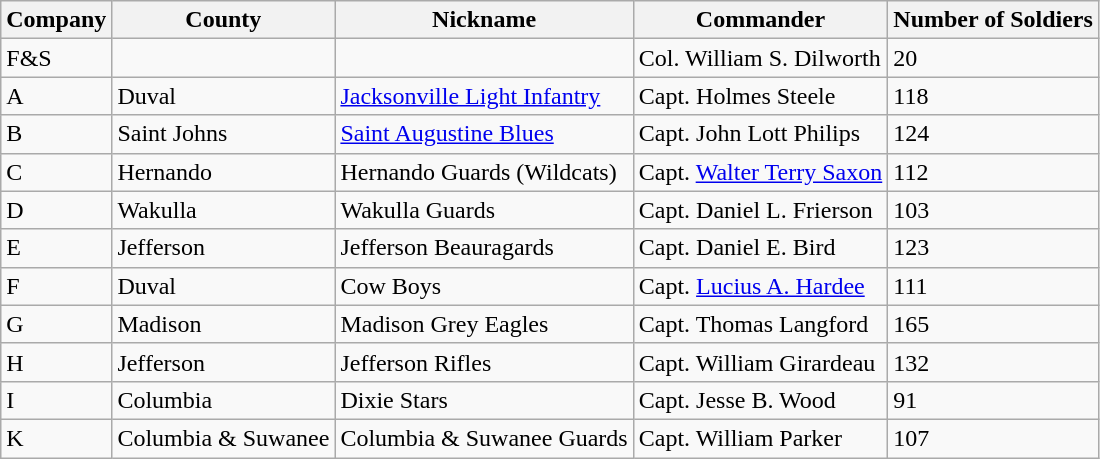<table class="wikitable">
<tr>
<th>Company</th>
<th>County</th>
<th>Nickname</th>
<th>Commander</th>
<th>Number of Soldiers</th>
</tr>
<tr>
<td>F&S</td>
<td></td>
<td></td>
<td>Col. William S. Dilworth</td>
<td>20</td>
</tr>
<tr>
<td>A</td>
<td>Duval</td>
<td><a href='#'>Jacksonville Light Infantry</a></td>
<td>Capt. Holmes Steele</td>
<td>118</td>
</tr>
<tr>
<td>B</td>
<td>Saint Johns</td>
<td><a href='#'>Saint Augustine Blues</a></td>
<td>Capt. John Lott Philips</td>
<td>124</td>
</tr>
<tr>
<td>C</td>
<td>Hernando</td>
<td>Hernando Guards (Wildcats)</td>
<td>Capt. <a href='#'>Walter Terry Saxon</a></td>
<td>112</td>
</tr>
<tr>
<td>D</td>
<td>Wakulla</td>
<td>Wakulla Guards</td>
<td>Capt. Daniel L. Frierson</td>
<td>103</td>
</tr>
<tr>
<td>E</td>
<td>Jefferson</td>
<td>Jefferson Beauragards</td>
<td>Capt. Daniel E. Bird</td>
<td>123</td>
</tr>
<tr>
<td>F</td>
<td>Duval</td>
<td>Cow Boys</td>
<td>Capt. <a href='#'>Lucius A. Hardee</a></td>
<td>111</td>
</tr>
<tr>
<td>G</td>
<td>Madison</td>
<td>Madison Grey Eagles</td>
<td>Capt. Thomas Langford</td>
<td>165</td>
</tr>
<tr>
<td>H</td>
<td>Jefferson</td>
<td>Jefferson Rifles</td>
<td>Capt. William Girardeau</td>
<td>132</td>
</tr>
<tr>
<td>I</td>
<td>Columbia</td>
<td>Dixie Stars</td>
<td>Capt. Jesse B. Wood</td>
<td>91</td>
</tr>
<tr>
<td>K</td>
<td>Columbia & Suwanee</td>
<td>Columbia & Suwanee Guards</td>
<td>Capt. William Parker</td>
<td>107</td>
</tr>
</table>
